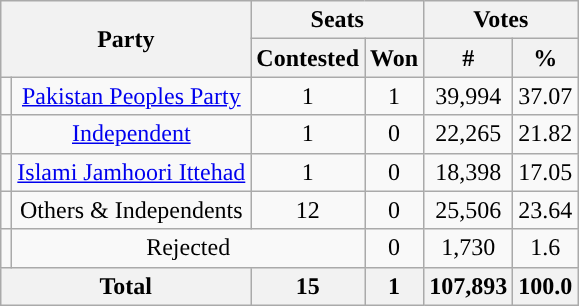<table class="wikitable" style="text-align: center">
<tr>
<th colspan="2" rowspan="2">Party</th>
<th colspan="2">Seats</th>
<th colspan="2">Votes</th>
</tr>
<tr>
<th>Contested</th>
<th>Won</th>
<th>#</th>
<th>%</th>
</tr>
<tr>
<td style="color:inherit;background:"></td>
<td><a href='#'>Pakistan Peoples Party</a></td>
<td>1</td>
<td>1</td>
<td>39,994</td>
<td>37.07</td>
</tr>
<tr>
<td style="color:inherit;background:"></td>
<td><a href='#'>Independent</a></td>
<td>1</td>
<td>0</td>
<td>22,265</td>
<td>21.82</td>
</tr>
<tr>
<td style="color:inherit;background:"></td>
<td><a href='#'>Islami Jamhoori Ittehad</a></td>
<td>1</td>
<td>0</td>
<td>18,398</td>
<td>17.05</td>
</tr>
<tr>
<td style="color:inherit;background:"></td>
<td>Others & Independents</td>
<td>12</td>
<td>0</td>
<td>25,506</td>
<td>23.64</td>
</tr>
<tr>
<td style="color:inherit;background:"></td>
<td colspan="2">Rejected</td>
<td>0</td>
<td>1,730</td>
<td>1.6</td>
</tr>
<tr>
<th colspan="2">Total</th>
<th>15</th>
<th>1</th>
<th>107,893</th>
<th>100.0</th>
</tr>
</table>
